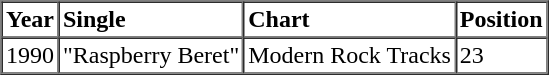<table border=1 cellspacing=0 cellpadding=2>
<tr>
<th align="left">Year</th>
<th align="left">Single</th>
<th align="left">Chart</th>
<th align="left">Position</th>
</tr>
<tr>
<td align="left">1990</td>
<td align="left">"Raspberry Beret"</td>
<td align="left">Modern Rock Tracks</td>
<td align="left">23</td>
</tr>
<tr>
</tr>
</table>
